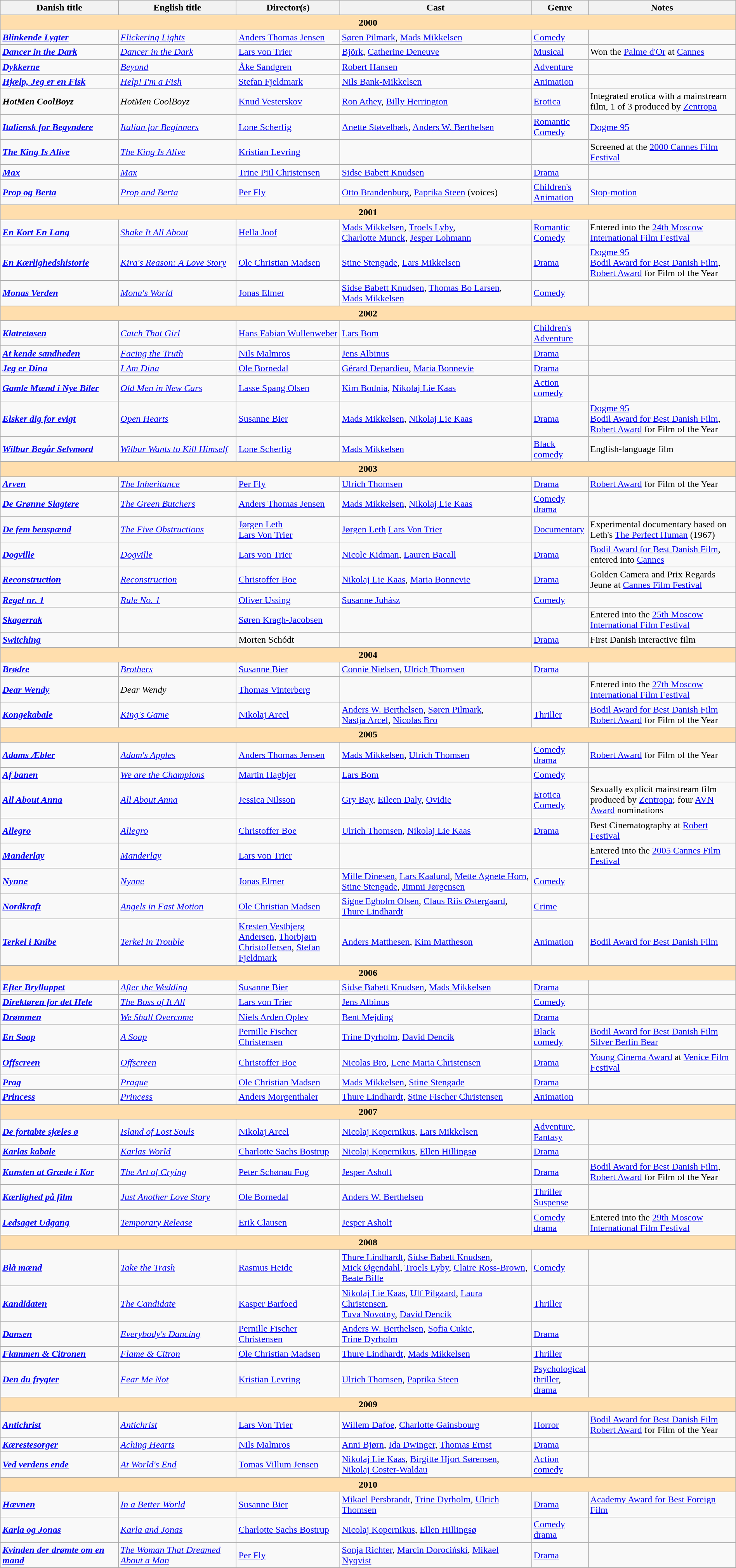<table class="wikitable" width= "100%">
<tr>
<th width=16%>Danish title</th>
<th width=16%>English title</th>
<th width=14%>Director(s)</th>
<th width=26%>Cast</th>
<th width=6%>Genre</th>
<th width=20%>Notes</th>
</tr>
<tr>
<td colspan="7" style="text-align:center; background:#ffdead;"><strong>2000</strong></td>
</tr>
<tr>
<td><strong><em><a href='#'>Blinkende Lygter</a></em></strong></td>
<td><em><a href='#'>Flickering Lights</a></em></td>
<td><a href='#'>Anders Thomas Jensen</a></td>
<td><a href='#'>Søren Pilmark</a>, <a href='#'>Mads Mikkelsen</a></td>
<td><a href='#'>Comedy</a></td>
<td></td>
</tr>
<tr>
<td><strong><em><a href='#'>Dancer in the Dark</a></em></strong></td>
<td><em><a href='#'>Dancer in the Dark</a></em></td>
<td><a href='#'>Lars von Trier</a></td>
<td><a href='#'>Björk</a>, <a href='#'>Catherine Deneuve</a></td>
<td><a href='#'>Musical</a></td>
<td>Won the <a href='#'>Palme d'Or</a> at <a href='#'>Cannes</a></td>
</tr>
<tr>
<td><strong><em><a href='#'>Dykkerne</a></em></strong></td>
<td><em><a href='#'>Beyond</a></em></td>
<td><a href='#'>Åke Sandgren</a></td>
<td><a href='#'>Robert Hansen</a></td>
<td><a href='#'>Adventure</a></td>
<td></td>
</tr>
<tr>
<td><strong><em><a href='#'>Hjælp, Jeg er en Fisk</a></em></strong></td>
<td><em><a href='#'>Help! I'm a Fish</a></em></td>
<td><a href='#'>Stefan Fjeldmark</a></td>
<td><a href='#'>Nils Bank-Mikkelsen</a></td>
<td><a href='#'>Animation</a></td>
<td></td>
</tr>
<tr>
<td><strong><em>HotMen CoolBoyz</em></strong></td>
<td><em>HotMen CoolBoyz</em></td>
<td><a href='#'>Knud Vesterskov</a></td>
<td><a href='#'>Ron Athey</a>, <a href='#'>Billy Herrington</a></td>
<td><a href='#'>Erotica</a></td>
<td>Integrated erotica with a mainstream film, 1 of 3 produced by <a href='#'>Zentropa</a></td>
</tr>
<tr>
<td><strong><em><a href='#'>Italiensk for Begyndere</a></em></strong></td>
<td><em><a href='#'>Italian for Beginners</a></em></td>
<td><a href='#'>Lone Scherfig</a></td>
<td><a href='#'>Anette Støvelbæk</a>, <a href='#'>Anders W. Berthelsen</a></td>
<td><a href='#'>Romantic Comedy</a></td>
<td><a href='#'>Dogme 95</a></td>
</tr>
<tr>
<td><strong><em><a href='#'>The King Is Alive</a></em></strong></td>
<td><em><a href='#'>The King Is Alive</a></em></td>
<td><a href='#'>Kristian Levring</a></td>
<td></td>
<td></td>
<td>Screened at the <a href='#'>2000 Cannes Film Festival</a></td>
</tr>
<tr>
<td><strong><em><a href='#'>Max</a></em></strong></td>
<td><em><a href='#'>Max</a></em></td>
<td><a href='#'>Trine Piil Christensen</a></td>
<td><a href='#'>Sidse Babett Knudsen</a></td>
<td><a href='#'>Drama</a></td>
<td></td>
</tr>
<tr>
<td><strong><em><a href='#'>Prop og Berta</a></em></strong></td>
<td><em><a href='#'>Prop and Berta</a></em></td>
<td><a href='#'>Per Fly</a></td>
<td><a href='#'>Otto Brandenburg</a>, <a href='#'>Paprika Steen</a> (voices)</td>
<td><a href='#'>Children's</a> <a href='#'>Animation</a></td>
<td><a href='#'>Stop-motion</a></td>
</tr>
<tr>
<td colspan="7" style="text-align:center; background:#ffdead;"><strong>2001</strong></td>
</tr>
<tr>
<td><strong><em><a href='#'>En Kort En Lang</a></em></strong></td>
<td><em><a href='#'>Shake It All About</a></em></td>
<td><a href='#'>Hella Joof</a></td>
<td><a href='#'>Mads Mikkelsen</a>, <a href='#'>Troels Lyby</a>, <br><a href='#'>Charlotte Munck</a>, <a href='#'>Jesper Lohmann</a></td>
<td><a href='#'>Romantic Comedy</a></td>
<td>Entered into the <a href='#'>24th Moscow International Film Festival</a></td>
</tr>
<tr>
<td><strong><em><a href='#'>En Kærlighedshistorie</a></em></strong></td>
<td><em><a href='#'>Kira's Reason: A Love Story</a></em></td>
<td><a href='#'>Ole Christian Madsen</a></td>
<td><a href='#'>Stine Stengade</a>, <a href='#'>Lars Mikkelsen</a></td>
<td><a href='#'>Drama</a></td>
<td><a href='#'>Dogme 95</a><br><a href='#'>Bodil Award for Best Danish Film</a>, <a href='#'>Robert Award</a> for Film of the Year</td>
</tr>
<tr>
<td><strong><em><a href='#'>Monas Verden</a></em></strong></td>
<td><em><a href='#'>Mona's World</a></em></td>
<td><a href='#'>Jonas Elmer</a></td>
<td><a href='#'>Sidse Babett Knudsen</a>, <a href='#'>Thomas Bo Larsen</a>, <br><a href='#'>Mads Mikkelsen</a></td>
<td><a href='#'>Comedy</a></td>
<td></td>
</tr>
<tr>
<td colspan="7" style="text-align:center; background:#ffdead;"><strong>2002</strong></td>
</tr>
<tr>
<td><strong><em><a href='#'>Klatretøsen</a></em></strong></td>
<td><em><a href='#'>Catch That Girl</a></em></td>
<td><a href='#'>Hans Fabian Wullenweber</a></td>
<td><a href='#'>Lars Bom</a></td>
<td><a href='#'>Children's</a> <a href='#'>Adventure</a></td>
<td></td>
</tr>
<tr>
<td><strong><em><a href='#'>At kende sandheden</a></em></strong></td>
<td><em><a href='#'>Facing the Truth</a></em></td>
<td><a href='#'>Nils Malmros</a></td>
<td><a href='#'>Jens Albinus</a></td>
<td><a href='#'>Drama</a></td>
<td></td>
</tr>
<tr>
<td><strong><em><a href='#'>Jeg er Dina</a></em></strong></td>
<td><em><a href='#'>I Am Dina</a></em></td>
<td><a href='#'>Ole Bornedal</a></td>
<td><a href='#'>Gérard Depardieu</a>, <a href='#'>Maria Bonnevie</a></td>
<td><a href='#'>Drama</a></td>
<td></td>
</tr>
<tr>
<td><strong><em><a href='#'>Gamle Mænd i Nye Biler</a></em></strong></td>
<td><em><a href='#'>Old Men in New Cars</a></em></td>
<td><a href='#'>Lasse Spang Olsen</a></td>
<td><a href='#'>Kim Bodnia</a>, <a href='#'>Nikolaj Lie Kaas</a></td>
<td><a href='#'>Action comedy</a></td>
<td></td>
</tr>
<tr>
<td><strong><em><a href='#'>Elsker dig for evigt</a></em></strong></td>
<td><em><a href='#'>Open Hearts</a></em></td>
<td><a href='#'>Susanne Bier</a></td>
<td><a href='#'>Mads Mikkelsen</a>, <a href='#'>Nikolaj Lie Kaas</a></td>
<td><a href='#'>Drama</a></td>
<td><a href='#'>Dogme 95</a><br><a href='#'>Bodil Award for Best Danish Film</a>, <a href='#'>Robert Award</a> for Film of the Year</td>
</tr>
<tr>
<td><strong><em><a href='#'>Wilbur Begår Selvmord</a></em></strong></td>
<td><em><a href='#'>Wilbur Wants to Kill Himself</a></em></td>
<td><a href='#'>Lone Scherfig</a></td>
<td><a href='#'>Mads Mikkelsen</a></td>
<td><a href='#'>Black comedy</a></td>
<td>English-language film</td>
</tr>
<tr>
<td colspan="7" style="text-align:center; background:#ffdead;"><strong>2003</strong></td>
</tr>
<tr>
<td><strong><em><a href='#'>Arven</a></em></strong></td>
<td><em><a href='#'>The Inheritance</a></em></td>
<td><a href='#'>Per Fly</a></td>
<td><a href='#'>Ulrich Thomsen</a></td>
<td><a href='#'>Drama</a></td>
<td><a href='#'>Robert Award</a> for Film of the Year</td>
</tr>
<tr>
<td><strong><em><a href='#'>De Grønne Slagtere</a></em></strong></td>
<td><em><a href='#'>The Green Butchers</a></em></td>
<td><a href='#'>Anders Thomas Jensen</a></td>
<td><a href='#'>Mads Mikkelsen</a>, <a href='#'>Nikolaj Lie Kaas</a></td>
<td><a href='#'>Comedy drama</a></td>
<td></td>
</tr>
<tr>
<td><strong><em><a href='#'>De fem benspænd</a></em></strong></td>
<td><em><a href='#'>The Five Obstructions</a></em></td>
<td><a href='#'>Jørgen Leth</a><br><a href='#'>Lars Von Trier</a></td>
<td><a href='#'>Jørgen Leth</a> <a href='#'>Lars Von Trier</a></td>
<td><a href='#'>Documentary</a></td>
<td>Experimental documentary based on Leth's <a href='#'>The Perfect Human</a> (1967)</td>
</tr>
<tr>
<td><strong><em><a href='#'>Dogville</a></em></strong></td>
<td><em><a href='#'>Dogville</a></em></td>
<td><a href='#'>Lars von Trier</a></td>
<td><a href='#'>Nicole Kidman</a>, <a href='#'>Lauren Bacall</a></td>
<td><a href='#'>Drama</a></td>
<td><a href='#'>Bodil Award for Best Danish Film</a>, entered into <a href='#'>Cannes</a></td>
</tr>
<tr>
<td><strong><em><a href='#'>Reconstruction</a></em></strong></td>
<td><em><a href='#'>Reconstruction</a></em></td>
<td><a href='#'>Christoffer Boe</a></td>
<td><a href='#'>Nikolaj Lie Kaas</a>, <a href='#'>Maria Bonnevie</a></td>
<td><a href='#'>Drama</a></td>
<td>Golden Camera and Prix Regards Jeune at <a href='#'>Cannes Film Festival</a></td>
</tr>
<tr>
<td><strong><em><a href='#'>Regel nr. 1</a></em></strong></td>
<td><em><a href='#'>Rule No. 1</a></em></td>
<td><a href='#'>Oliver Ussing</a></td>
<td><a href='#'>Susanne Juhász</a></td>
<td><a href='#'>Comedy</a></td>
<td></td>
</tr>
<tr>
<td><strong><em><a href='#'>Skagerrak</a></em></strong></td>
<td></td>
<td><a href='#'>Søren Kragh-Jacobsen</a></td>
<td></td>
<td></td>
<td>Entered into the <a href='#'>25th Moscow International Film Festival</a></td>
</tr>
<tr>
<td><strong><em><a href='#'>Switching</a></em></strong></td>
<td></td>
<td>Morten Schódt</td>
<td></td>
<td><a href='#'>Drama</a></td>
<td>First Danish interactive film</td>
</tr>
<tr>
<td colspan="7" style="text-align:center; background:#ffdead;"><strong>2004</strong></td>
</tr>
<tr>
<td><strong><em><a href='#'>Brødre</a></em></strong></td>
<td><em><a href='#'>Brothers</a></em></td>
<td><a href='#'>Susanne Bier</a></td>
<td><a href='#'>Connie Nielsen</a>, <a href='#'>Ulrich Thomsen</a></td>
<td><a href='#'>Drama</a></td>
<td></td>
</tr>
<tr>
<td><strong><em><a href='#'>Dear Wendy</a></em></strong></td>
<td><em>Dear Wendy</em></td>
<td><a href='#'>Thomas Vinterberg</a></td>
<td></td>
<td></td>
<td>Entered into the <a href='#'>27th Moscow International Film Festival</a></td>
</tr>
<tr>
<td><strong><em><a href='#'>Kongekabale</a></em></strong></td>
<td><em><a href='#'>King's Game</a></em></td>
<td><a href='#'>Nikolaj Arcel</a></td>
<td><a href='#'>Anders W. Berthelsen</a>, <a href='#'>Søren Pilmark</a>, <br><a href='#'>Nastja Arcel</a>, <a href='#'>Nicolas Bro</a></td>
<td><a href='#'>Thriller</a></td>
<td><a href='#'>Bodil Award for Best Danish Film</a><br><a href='#'>Robert Award</a> for Film of the Year</td>
</tr>
<tr>
<td colspan="7" style="text-align:center; background:#ffdead;"><strong>2005</strong></td>
</tr>
<tr>
<td><strong><em><a href='#'>Adams Æbler</a></em></strong></td>
<td><em><a href='#'>Adam's Apples</a></em></td>
<td><a href='#'>Anders Thomas Jensen</a></td>
<td><a href='#'>Mads Mikkelsen</a>, <a href='#'>Ulrich Thomsen</a></td>
<td><a href='#'>Comedy drama</a></td>
<td><a href='#'>Robert Award</a> for Film of the Year</td>
</tr>
<tr>
<td><strong><em><a href='#'>Af banen</a></em></strong></td>
<td><em><a href='#'>We are the Champions</a></em></td>
<td><a href='#'>Martin Hagbjer</a></td>
<td><a href='#'>Lars Bom</a></td>
<td><a href='#'>Comedy</a></td>
<td></td>
</tr>
<tr>
<td><strong><em><a href='#'>All About Anna</a></em></strong></td>
<td><em><a href='#'>All About Anna</a></em></td>
<td><a href='#'>Jessica Nilsson</a></td>
<td><a href='#'>Gry Bay</a>, <a href='#'>Eileen Daly</a>, <a href='#'>Ovidie</a></td>
<td><a href='#'>Erotica</a> <a href='#'>Comedy</a></td>
<td>Sexually explicit mainstream film produced by <a href='#'>Zentropa</a>; four <a href='#'>AVN Award</a> nominations</td>
</tr>
<tr>
<td><strong><em><a href='#'>Allegro</a></em></strong></td>
<td><em><a href='#'>Allegro</a></em></td>
<td><a href='#'>Christoffer Boe</a></td>
<td><a href='#'>Ulrich Thomsen</a>, <a href='#'>Nikolaj Lie Kaas</a></td>
<td><a href='#'>Drama</a></td>
<td>Best Cinematography at <a href='#'>Robert Festival</a></td>
</tr>
<tr>
<td><strong><em><a href='#'>Manderlay</a></em></strong></td>
<td><em><a href='#'>Manderlay</a></em></td>
<td><a href='#'>Lars von Trier</a></td>
<td></td>
<td></td>
<td>Entered into the <a href='#'>2005 Cannes Film Festival</a></td>
</tr>
<tr>
<td><strong><em><a href='#'>Nynne</a></em></strong></td>
<td><em><a href='#'>Nynne</a></em></td>
<td><a href='#'>Jonas Elmer</a></td>
<td><a href='#'>Mille Dinesen</a>, <a href='#'>Lars Kaalund</a>, <a href='#'>Mette Agnete Horn</a>, <a href='#'>Stine Stengade</a>, <a href='#'>Jimmi Jørgensen</a></td>
<td><a href='#'>Comedy</a></td>
<td></td>
</tr>
<tr>
<td><strong><em><a href='#'>Nordkraft</a></em></strong></td>
<td><em><a href='#'>Angels in Fast Motion</a></em></td>
<td><a href='#'>Ole Christian Madsen</a></td>
<td><a href='#'>Signe Egholm Olsen</a>, <a href='#'>Claus Riis Østergaard</a>,<br> <a href='#'>Thure Lindhardt</a></td>
<td><a href='#'>Crime</a></td>
<td></td>
</tr>
<tr>
<td><strong><em><a href='#'>Terkel i Knibe</a></em></strong></td>
<td><em><a href='#'>Terkel in Trouble</a></em></td>
<td><a href='#'>Kresten Vestbjerg Andersen</a>,  <a href='#'>Thorbjørn Christoffersen</a>, <a href='#'>Stefan Fjeldmark</a></td>
<td><a href='#'>Anders Matthesen</a>, <a href='#'>Kim Mattheson</a></td>
<td><a href='#'>Animation</a></td>
<td><a href='#'>Bodil Award for Best Danish Film</a></td>
</tr>
<tr>
<td colspan="7" style="text-align:center; background:#ffdead;"><strong>2006</strong></td>
</tr>
<tr>
<td><strong><em><a href='#'>Efter Brylluppet</a></em></strong></td>
<td><em><a href='#'>After the Wedding</a></em></td>
<td><a href='#'>Susanne Bier</a></td>
<td><a href='#'>Sidse Babett Knudsen</a>, <a href='#'>Mads Mikkelsen</a></td>
<td><a href='#'>Drama</a></td>
<td></td>
</tr>
<tr>
<td><strong><em><a href='#'>Direktøren for det Hele</a></em></strong></td>
<td><em><a href='#'>The Boss of It All</a></em></td>
<td><a href='#'>Lars von Trier</a></td>
<td><a href='#'>Jens Albinus</a></td>
<td><a href='#'>Comedy</a></td>
<td></td>
</tr>
<tr>
<td><strong><em><a href='#'>Drømmen</a></em></strong></td>
<td><em><a href='#'>We Shall Overcome</a></em></td>
<td><a href='#'>Niels Arden Oplev</a></td>
<td><a href='#'>Bent Mejding</a></td>
<td><a href='#'>Drama</a></td>
<td></td>
</tr>
<tr>
<td><strong><em><a href='#'>En Soap</a></em></strong></td>
<td><em><a href='#'>A Soap</a></em></td>
<td><a href='#'>Pernille Fischer Christensen</a></td>
<td><a href='#'>Trine Dyrholm</a>, <a href='#'>David Dencik</a></td>
<td><a href='#'>Black comedy</a></td>
<td><a href='#'>Bodil Award for Best Danish Film</a><br><a href='#'>Silver Berlin Bear</a></td>
</tr>
<tr>
<td><strong><em><a href='#'>Offscreen</a></em></strong></td>
<td><em><a href='#'>Offscreen</a></em></td>
<td><a href='#'>Christoffer Boe</a></td>
<td><a href='#'>Nicolas Bro</a>, <a href='#'>Lene Maria Christensen</a></td>
<td><a href='#'>Drama</a></td>
<td><a href='#'>Young Cinema Award</a> at <a href='#'>Venice Film Festival</a></td>
</tr>
<tr>
<td><strong><em><a href='#'>Prag</a></em></strong></td>
<td><em><a href='#'>Prague</a></em></td>
<td><a href='#'>Ole Christian Madsen</a></td>
<td><a href='#'>Mads Mikkelsen</a>, <a href='#'>Stine Stengade</a></td>
<td><a href='#'>Drama</a></td>
<td></td>
</tr>
<tr>
<td><strong><em><a href='#'>Princess</a></em></strong></td>
<td><em><a href='#'>Princess</a></em></td>
<td><a href='#'>Anders Morgenthaler</a></td>
<td><a href='#'>Thure Lindhardt</a>, <a href='#'>Stine Fischer Christensen</a></td>
<td><a href='#'>Animation</a></td>
<td></td>
</tr>
<tr>
<td colspan="7" style="text-align:center; background:#ffdead;"><strong>2007</strong></td>
</tr>
<tr>
<td><strong><em><a href='#'>De fortabte sjæles ø</a></em></strong></td>
<td><em><a href='#'>Island of Lost Souls</a></em></td>
<td><a href='#'>Nikolaj Arcel</a></td>
<td><a href='#'>Nicolaj Kopernikus</a>, <a href='#'>Lars Mikkelsen</a></td>
<td><a href='#'>Adventure</a>, <a href='#'>Fantasy</a></td>
<td></td>
</tr>
<tr>
<td><strong><em><a href='#'>Karlas kabale</a></em></strong></td>
<td><em><a href='#'>Karlas World</a></em></td>
<td><a href='#'>Charlotte Sachs Bostrup</a></td>
<td><a href='#'>Nicolaj Kopernikus</a>, <a href='#'>Ellen Hillingsø</a></td>
<td><a href='#'>Drama</a></td>
</tr>
<tr>
<td><strong><em><a href='#'>Kunsten at Græde i Kor</a></em></strong></td>
<td><em><a href='#'>The Art of Crying</a></em></td>
<td><a href='#'>Peter Schønau Fog</a></td>
<td><a href='#'>Jesper Asholt</a></td>
<td><a href='#'>Drama</a></td>
<td><a href='#'>Bodil Award for Best Danish Film</a>, <a href='#'>Robert Award</a> for Film of the Year</td>
</tr>
<tr>
<td><strong><em><a href='#'>Kærlighed på film</a></em></strong></td>
<td><em><a href='#'>Just Another Love Story</a></em></td>
<td><a href='#'>Ole Bornedal</a></td>
<td><a href='#'>Anders W. Berthelsen</a></td>
<td><a href='#'>Thriller</a> <a href='#'>Suspense</a></td>
<td></td>
</tr>
<tr>
<td><strong><em><a href='#'>Ledsaget Udgang</a></em></strong> <br></td>
<td><em><a href='#'>Temporary Release</a></em></td>
<td><a href='#'>Erik Clausen</a></td>
<td><a href='#'>Jesper Asholt</a></td>
<td><a href='#'>Comedy drama</a></td>
<td>Entered into the <a href='#'>29th Moscow International Film Festival</a></td>
</tr>
<tr>
<td colspan="7" style="text-align:center; background:#ffdead;"><strong>2008</strong></td>
</tr>
<tr>
<td><strong><em><a href='#'>Blå mænd</a></em></strong></td>
<td><em><a href='#'>Take the Trash</a></em></td>
<td><a href='#'>Rasmus Heide</a></td>
<td><a href='#'>Thure Lindhardt</a>, <a href='#'>Sidse Babett Knudsen</a>, <br><a href='#'>Mick Øgendahl</a>, <a href='#'>Troels Lyby</a>, <a href='#'>Claire Ross-Brown</a>, <a href='#'>Beate Bille</a></td>
<td><a href='#'>Comedy</a></td>
<td></td>
</tr>
<tr>
<td><strong><em><a href='#'>Kandidaten</a></em></strong></td>
<td><em><a href='#'>The Candidate</a></em></td>
<td><a href='#'>Kasper Barfoed</a></td>
<td><a href='#'>Nikolaj Lie Kaas</a>, <a href='#'>Ulf Pilgaard</a>, <a href='#'>Laura Christensen</a>,<br><a href='#'>Tuva Novotny</a>, <a href='#'>David Dencik</a></td>
<td><a href='#'>Thriller</a></td>
<td></td>
</tr>
<tr>
<td><strong><em><a href='#'>Dansen</a></em></strong></td>
<td><em><a href='#'>Everybody's Dancing</a></em></td>
<td><a href='#'>Pernille Fischer Christensen</a></td>
<td><a href='#'>Anders W. Berthelsen</a>, <a href='#'>Sofia Cukic</a>,<br><a href='#'>Trine Dyrholm</a></td>
<td><a href='#'>Drama</a></td>
<td></td>
</tr>
<tr>
<td><strong><em><a href='#'>Flammen & Citronen</a></em></strong></td>
<td><em><a href='#'>Flame & Citron</a></em></td>
<td><a href='#'>Ole Christian Madsen</a></td>
<td><a href='#'>Thure Lindhardt</a>, <a href='#'>Mads Mikkelsen</a></td>
<td><a href='#'>Thriller</a></td>
<td></td>
</tr>
<tr>
<td><strong><em><a href='#'>Den du frygter</a></em></strong></td>
<td><em><a href='#'>Fear Me Not</a></em></td>
<td><a href='#'>Kristian Levring</a></td>
<td><a href='#'>Ulrich Thomsen</a>, <a href='#'>Paprika Steen</a></td>
<td><a href='#'>Psychological thriller</a>, <a href='#'>drama</a></td>
</tr>
<tr>
<td colspan="7" style="text-align:center; background:#ffdead;"><strong>2009</strong></td>
</tr>
<tr>
<td><strong><em><a href='#'>Antichrist</a></em></strong></td>
<td><em><a href='#'>Antichrist</a></em></td>
<td><a href='#'>Lars Von Trier</a></td>
<td><a href='#'>Willem Dafoe</a>, <a href='#'>Charlotte Gainsbourg</a></td>
<td><a href='#'>Horror</a></td>
<td><a href='#'>Bodil Award for Best Danish Film</a><br><a href='#'>Robert Award</a> for Film of the Year</td>
</tr>
<tr>
<td><strong><em><a href='#'>Kærestesorger</a></em></strong></td>
<td><em><a href='#'>Aching Hearts</a></em></td>
<td><a href='#'>Nils Malmros</a></td>
<td><a href='#'>Anni Bjørn</a>, <a href='#'>Ida Dwinger</a>, <a href='#'>Thomas Ernst</a></td>
<td><a href='#'>Drama</a></td>
<td></td>
</tr>
<tr>
<td><strong><em><a href='#'>Ved verdens ende</a></em></strong></td>
<td><em><a href='#'>At World's End</a></em></td>
<td><a href='#'>Tomas Villum Jensen</a></td>
<td><a href='#'>Nikolaj Lie Kaas</a>, <a href='#'>Birgitte Hjort Sørensen</a>, <a href='#'>Nikolaj Coster-Waldau</a></td>
<td><a href='#'>Action comedy</a></td>
<td></td>
</tr>
<tr>
<td colspan="7" style="text-align:center; background:#ffdead;"><strong>2010</strong></td>
</tr>
<tr>
<td><strong><em><a href='#'>Hævnen</a></em></strong></td>
<td><em><a href='#'>In a Better World</a></em></td>
<td><a href='#'>Susanne Bier</a></td>
<td><a href='#'>Mikael Persbrandt</a>, <a href='#'>Trine Dyrholm</a>, <a href='#'>Ulrich Thomsen</a></td>
<td><a href='#'>Drama</a></td>
<td><a href='#'>Academy Award for Best Foreign Film</a></td>
</tr>
<tr>
<td><strong><em><a href='#'>Karla og Jonas</a></em></strong></td>
<td><em><a href='#'>Karla and Jonas</a></em></td>
<td><a href='#'>Charlotte Sachs Bostrup</a></td>
<td><a href='#'>Nicolaj Kopernikus</a>, <a href='#'>Ellen Hillingsø</a></td>
<td><a href='#'>Comedy drama</a></td>
<td></td>
</tr>
<tr>
<td><strong><em><a href='#'>Kvinden der drømte om en mand</a></em></strong></td>
<td><em><a href='#'>The Woman That Dreamed About a Man</a></em></td>
<td><a href='#'>Per Fly</a></td>
<td><a href='#'>Sonja Richter</a>, <a href='#'>Marcin Dorociński</a>, <a href='#'>Mikael Nyqvist</a></td>
<td><a href='#'>Drama</a></td>
<td></td>
</tr>
<tr>
</tr>
</table>
